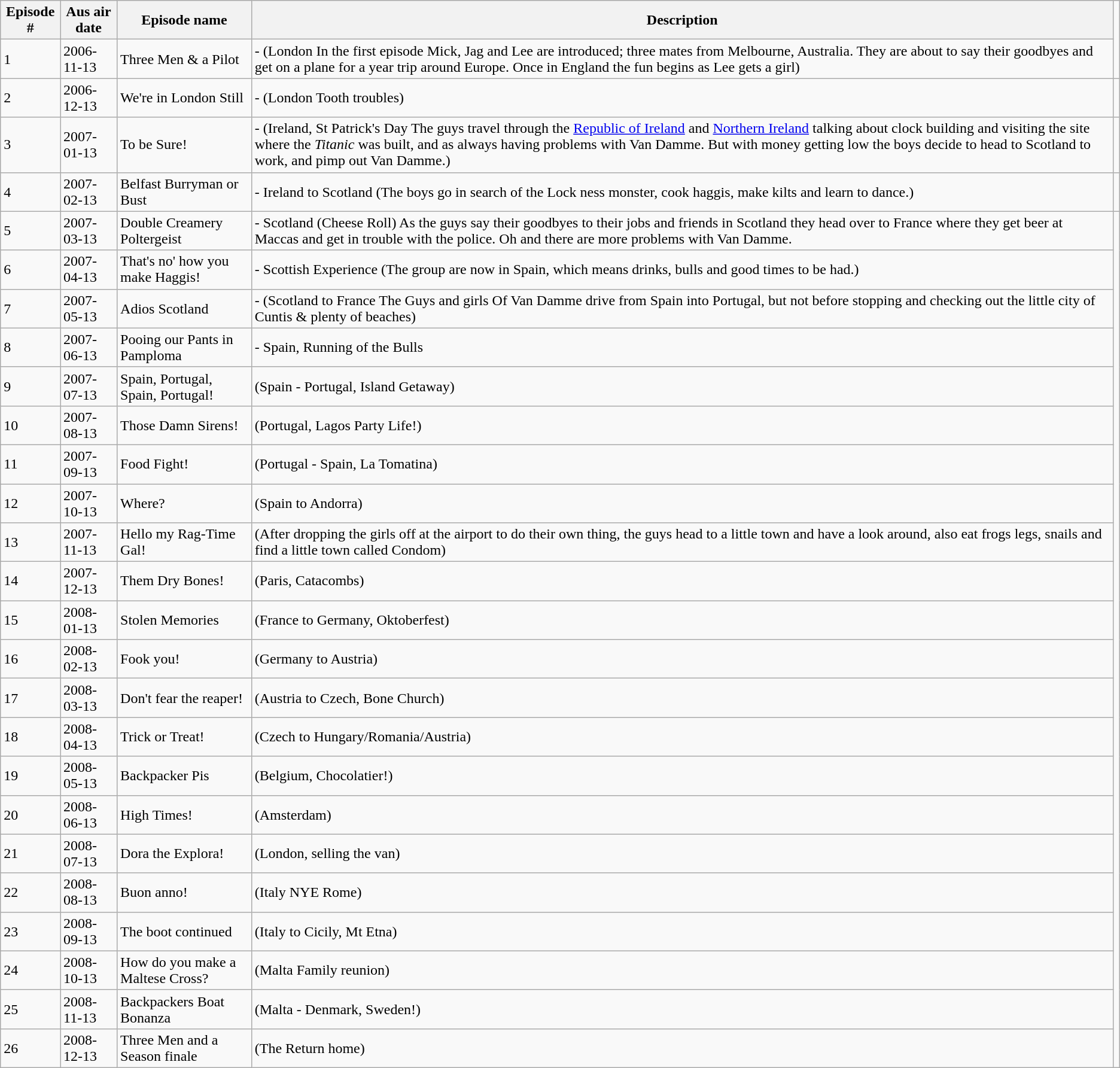<table class="wikitable">
<tr>
<th>Episode #</th>
<th>Aus air date</th>
<th>Episode name</th>
<th>Description</th>
</tr>
<tr>
<td>1</td>
<td>2006-11-13</td>
<td>Three Men & a Pilot</td>
<td>- (London  In the first episode Mick, Jag and Lee are introduced; three mates from Melbourne, Australia. They are about to say their goodbyes and get on a plane for a year trip around Europe. Once in England the fun begins as Lee gets a girl)</td>
</tr>
<tr>
<td>2</td>
<td>2006-12-13</td>
<td>We're in London Still</td>
<td>- (London Tooth troubles)</td>
<td></td>
</tr>
<tr>
<td>3</td>
<td>2007-01-13</td>
<td>To be Sure!</td>
<td>- (Ireland, St Patrick's Day  The guys travel through the <a href='#'>Republic of Ireland</a> and <a href='#'>Northern Ireland</a> talking about clock building and visiting the site where the <em>Titanic</em> was built, and as always having problems with Van Damme. But with money getting low the boys decide to head to Scotland to work, and pimp out Van Damme.)</td>
<td></td>
</tr>
<tr>
<td>4</td>
<td>2007-02-13</td>
<td>Belfast Burryman or Bust</td>
<td>- Ireland to Scotland  (The boys go in search of the Lock ness monster, cook haggis, make kilts and learn to dance.)</td>
<td></td>
</tr>
<tr>
<td>5</td>
<td>2007-03-13</td>
<td>Double Creamery Poltergeist</td>
<td>- Scotland (Cheese Roll)  As the guys say their goodbyes to their jobs and friends in Scotland they head over to France where they get beer at Maccas and get in trouble with the police. Oh and there are more problems with Van Damme.</td>
</tr>
<tr>
<td>6</td>
<td>2007-04-13</td>
<td>That's no' how you make Haggis!</td>
<td>- Scottish Experience (The group are now in Spain, which means drinks, bulls and good times to be had.)</td>
</tr>
<tr>
<td>7</td>
<td>2007-05-13</td>
<td>Adios Scotland</td>
<td>- (Scotland to France  The Guys and girls Of Van Damme drive from Spain into Portugal, but not before stopping and checking out the little city of Cuntis & plenty of beaches)</td>
</tr>
<tr>
<td>8</td>
<td>2007-06-13</td>
<td>Pooing our Pants in Pamploma</td>
<td>- Spain, Running of the Bulls</td>
</tr>
<tr>
<td>9</td>
<td>2007-07-13</td>
<td>Spain, Portugal, Spain, Portugal!</td>
<td>(Spain - Portugal, Island Getaway)</td>
</tr>
<tr>
<td>10</td>
<td>2007-08-13</td>
<td>Those Damn Sirens!</td>
<td>(Portugal, Lagos Party Life!)</td>
</tr>
<tr>
<td>11</td>
<td>2007-09-13</td>
<td>Food Fight!</td>
<td>(Portugal - Spain, La Tomatina)</td>
</tr>
<tr>
<td>12</td>
<td>2007-10-13</td>
<td>Where?</td>
<td>(Spain to Andorra)</td>
</tr>
<tr>
<td>13</td>
<td>2007-11-13</td>
<td>Hello my Rag-Time Gal!</td>
<td>(After dropping the girls off at the airport to do their own thing, the guys head to a little town and have a look around, also eat frogs legs, snails and find a little town called Condom)</td>
</tr>
<tr>
<td>14</td>
<td>2007-12-13</td>
<td>Them Dry Bones!</td>
<td>(Paris, Catacombs)</td>
</tr>
<tr>
<td>15</td>
<td>2008-01-13</td>
<td>Stolen Memories</td>
<td>(France to Germany, Oktoberfest)</td>
</tr>
<tr>
<td>16</td>
<td>2008-02-13</td>
<td>Fook you!</td>
<td>(Germany to Austria)</td>
</tr>
<tr>
<td>17</td>
<td>2008-03-13</td>
<td>Don't fear the reaper!</td>
<td>(Austria to Czech, Bone Church)</td>
</tr>
<tr>
<td>18</td>
<td>2008-04-13</td>
<td>Trick or Treat!</td>
<td>(Czech to Hungary/Romania/Austria)</td>
</tr>
<tr>
<td>19</td>
<td>2008-05-13</td>
<td>Backpacker Pis</td>
<td>(Belgium, Chocolatier!)</td>
</tr>
<tr>
<td>20</td>
<td>2008-06-13</td>
<td>High Times!</td>
<td>(Amsterdam)</td>
</tr>
<tr>
<td>21</td>
<td>2008-07-13</td>
<td>Dora the Explora!</td>
<td>(London, selling the van)</td>
</tr>
<tr>
<td>22</td>
<td>2008-08-13</td>
<td>Buon anno!</td>
<td>(Italy NYE Rome)</td>
</tr>
<tr>
<td>23</td>
<td>2008-09-13</td>
<td>The boot continued</td>
<td>(Italy to Cicily, Mt Etna)</td>
</tr>
<tr>
<td>24</td>
<td>2008-10-13</td>
<td>How do you make a Maltese Cross?</td>
<td>(Malta Family reunion)</td>
</tr>
<tr>
<td>25</td>
<td>2008-11-13</td>
<td>Backpackers Boat Bonanza</td>
<td>(Malta - Denmark, Sweden!)</td>
</tr>
<tr>
<td>26</td>
<td>2008-12-13</td>
<td>Three Men and a Season finale</td>
<td>(The Return home)</td>
</tr>
</table>
